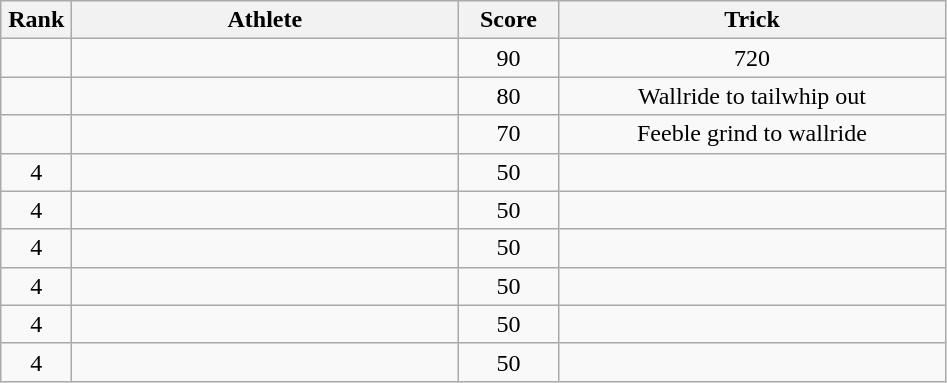<table class=wikitable style="text-align:center">
<tr>
<th width=40>Rank</th>
<th width=250>Athlete</th>
<th width=60>Score</th>
<th width=250>Trick</th>
</tr>
<tr>
<td></td>
<td align=left></td>
<td>90</td>
<td>720</td>
</tr>
<tr>
<td></td>
<td align=left></td>
<td>80</td>
<td>Wallride to tailwhip out</td>
</tr>
<tr>
<td></td>
<td align=left></td>
<td>70</td>
<td>Feeble grind to wallride</td>
</tr>
<tr>
<td>4</td>
<td align=left></td>
<td>50</td>
<td></td>
</tr>
<tr>
<td>4</td>
<td align=left></td>
<td>50</td>
<td></td>
</tr>
<tr>
<td>4</td>
<td align=left></td>
<td>50</td>
<td></td>
</tr>
<tr>
<td>4</td>
<td align=left></td>
<td>50</td>
<td></td>
</tr>
<tr>
<td>4</td>
<td align=left></td>
<td>50</td>
<td></td>
</tr>
<tr>
<td>4</td>
<td align=left></td>
<td>50</td>
<td></td>
</tr>
</table>
